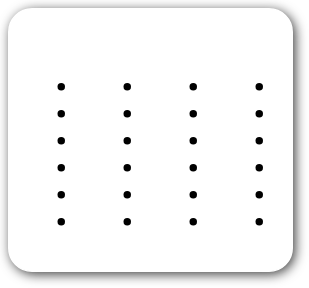<table style=" border-radius:1em; box-shadow: 0.1em 0.1em 0.5em rgba(0,0,0,0.75); background-color: white; border: 1px solid white; padding: 5px;">
<tr style="vertical-align:top;">
<td><br><ul><li></li><li></li><li></li><li></li><li></li><li></li></ul></td>
<td valign="top"><br><ul><li></li><li></li><li></li><li></li><li></li><li></li></ul></td>
<td valign="top"><br><ul><li></li><li></li><li></li><li></li><li></li><li></li></ul></td>
<td valign="top"><br><ul><li></li><li></li><li></li><li></li><li></li><li></li></ul></td>
</tr>
</table>
